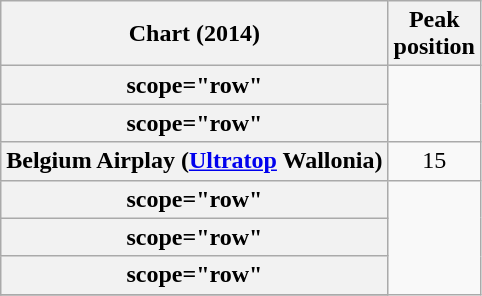<table class="wikitable sortable plainrowheaders">
<tr>
<th>Chart (2014)</th>
<th>Peak<br>position</th>
</tr>
<tr>
<th>scope="row" </th>
</tr>
<tr>
<th>scope="row" </th>
</tr>
<tr>
<th scope="row">Belgium Airplay (<a href='#'>Ultratop</a> Wallonia)</th>
<td style="text-align:center">15</td>
</tr>
<tr>
<th>scope="row" </th>
</tr>
<tr>
<th>scope="row" </th>
</tr>
<tr>
<th>scope="row" </th>
</tr>
<tr>
</tr>
</table>
